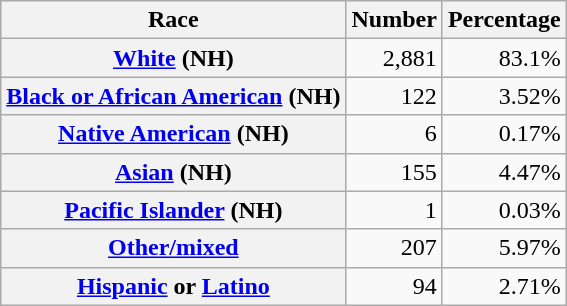<table class="wikitable" style="text-align:right">
<tr>
<th scope="col">Race</th>
<th scope="col">Number</th>
<th scope="col">Percentage</th>
</tr>
<tr>
<th scope="row"><a href='#'>White</a> (NH)</th>
<td>2,881</td>
<td>83.1%</td>
</tr>
<tr>
<th scope="row"><a href='#'>Black or African American</a> (NH)</th>
<td>122</td>
<td>3.52%</td>
</tr>
<tr>
<th scope="row"><a href='#'>Native American</a> (NH)</th>
<td>6</td>
<td>0.17%</td>
</tr>
<tr>
<th scope="row"><a href='#'>Asian</a> (NH)</th>
<td>155</td>
<td>4.47%</td>
</tr>
<tr>
<th scope="row"><a href='#'>Pacific Islander</a> (NH)</th>
<td>1</td>
<td>0.03%</td>
</tr>
<tr>
<th scope="row"><a href='#'>Other/mixed</a></th>
<td>207</td>
<td>5.97%</td>
</tr>
<tr>
<th scope="row"><a href='#'>Hispanic</a> or <a href='#'>Latino</a></th>
<td>94</td>
<td>2.71%</td>
</tr>
</table>
